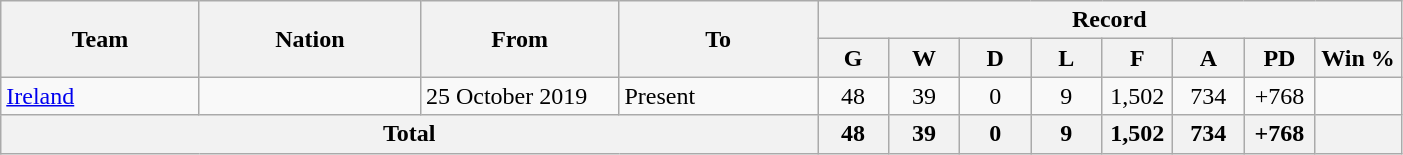<table class="wikitable" style="text-align: center">
<tr>
<th rowspan=2! width=125>Team</th>
<th rowspan=2! width=140>Nation</th>
<th rowspan=2! width=125>From</th>
<th rowspan=2! width=125>To</th>
<th colspan=8>Record</th>
</tr>
<tr>
<th width=40>G</th>
<th width=40>W</th>
<th width=40>D</th>
<th width=40>L</th>
<th width=40>F</th>
<th width=40>A</th>
<th width=40>PD</th>
<th width=50>Win %</th>
</tr>
<tr>
<td align="left"><a href='#'>Ireland</a></td>
<td align="left"></td>
<td align=left>25 October 2019</td>
<td align=left>Present</td>
<td>48</td>
<td>39</td>
<td>0</td>
<td>9</td>
<td>1,502</td>
<td>734</td>
<td>+768</td>
<td></td>
</tr>
<tr>
<th align="center" colspan="4">Total</th>
<th>48</th>
<th>39</th>
<th>0</th>
<th>9</th>
<th>1,502</th>
<th>734</th>
<th>+768</th>
<th></th>
</tr>
</table>
